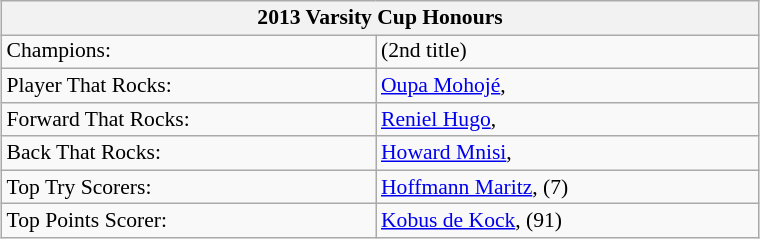<table class="wikitable" style="text-align:left; line-height:110%; font-size:90%; width:40%; margin:1em auto 1em auto;">
<tr>
<th colspan=2><strong>2013 Varsity Cup Honours</strong></th>
</tr>
<tr>
<td>Champions:</td>
<td> (2nd title)</td>
</tr>
<tr>
<td>Player That Rocks:</td>
<td><a href='#'>Oupa Mohojé</a>, </td>
</tr>
<tr>
<td>Forward That Rocks:</td>
<td><a href='#'>Reniel Hugo</a>, </td>
</tr>
<tr>
<td>Back That Rocks:</td>
<td><a href='#'>Howard Mnisi</a>, </td>
</tr>
<tr>
<td>Top Try Scorers:</td>
<td><a href='#'>Hoffmann Maritz</a>,  (7)</td>
</tr>
<tr>
<td>Top Points Scorer:</td>
<td><a href='#'>Kobus de Kock</a>,  (91)</td>
</tr>
</table>
